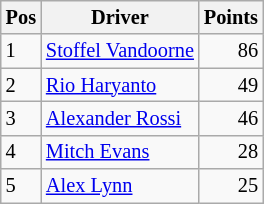<table class="wikitable" style="font-size: 85%;">
<tr>
<th>Pos</th>
<th>Driver</th>
<th>Points</th>
</tr>
<tr>
<td>1</td>
<td> <a href='#'>Stoffel Vandoorne</a></td>
<td align="right">86</td>
</tr>
<tr>
<td>2</td>
<td> <a href='#'>Rio Haryanto</a></td>
<td align="right">49</td>
</tr>
<tr>
<td>3</td>
<td> <a href='#'>Alexander Rossi</a></td>
<td align="right">46</td>
</tr>
<tr>
<td>4</td>
<td> <a href='#'>Mitch Evans</a></td>
<td align="right">28</td>
</tr>
<tr>
<td>5</td>
<td> <a href='#'>Alex Lynn</a></td>
<td align="right">25</td>
</tr>
</table>
